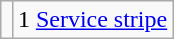<table class="wikitable" style="margin:1em auto; text-align:center;">
<tr>
<td></td>
<td>1 <a href='#'>Service stripe</a></td>
</tr>
</table>
